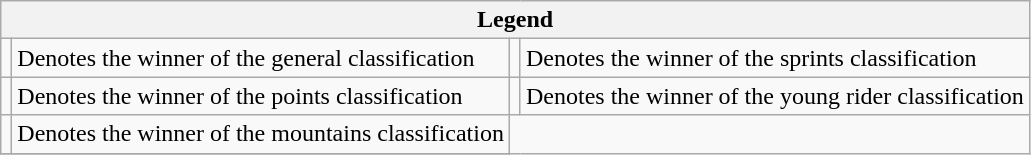<table class="wikitable">
<tr>
<th colspan="4">Legend</th>
</tr>
<tr>
<td></td>
<td>Denotes the winner of the general classification</td>
<td></td>
<td>Denotes the winner of the sprints classification</td>
</tr>
<tr>
<td></td>
<td>Denotes the winner of the points classification</td>
<td></td>
<td>Denotes the winner of the young rider classification</td>
</tr>
<tr>
<td></td>
<td>Denotes the winner of the mountains classification</td>
</tr>
<tr>
</tr>
</table>
